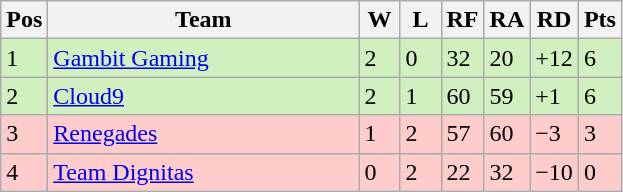<table class="wikitable">
<tr>
<th width="20px">Pos</th>
<th width="200px">Team</th>
<th width="20px">W</th>
<th width="20px">L</th>
<th width="20px">RF</th>
<th width="20px">RA</th>
<th width="20px">RD</th>
<th width="20px">Pts</th>
</tr>
<tr style="background: #D0F0C0;">
<td>1</td>
<td><a href='#'>Gambit Gaming</a></td>
<td>2</td>
<td>0</td>
<td>32</td>
<td>20</td>
<td>+12</td>
<td>6</td>
</tr>
<tr style="background: #D0F0C0;">
<td>2</td>
<td><a href='#'>Cloud9</a></td>
<td>2</td>
<td>1</td>
<td>60</td>
<td>59</td>
<td>+1</td>
<td>6</td>
</tr>
<tr style="background: #FFCCCC;">
<td>3</td>
<td><a href='#'>Renegades</a></td>
<td>1</td>
<td>2</td>
<td>57</td>
<td>60</td>
<td>−3</td>
<td>3</td>
</tr>
<tr style="background: #FFCCCC;">
<td>4</td>
<td><a href='#'>Team Dignitas</a></td>
<td>0</td>
<td>2</td>
<td>22</td>
<td>32</td>
<td>−10</td>
<td>0</td>
</tr>
</table>
